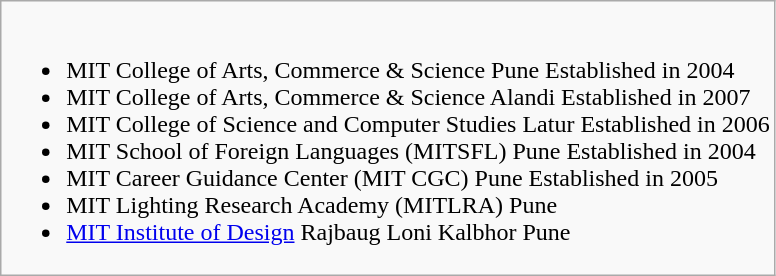<table class="wikitable">
<tr>
<td><br><ul><li>MIT College of Arts, Commerce & Science Pune Established in 2004</li><li>MIT College of Arts, Commerce & Science Alandi Established in 2007</li><li>MIT College of Science and Computer Studies Latur Established in 2006</li><li>MIT School of Foreign Languages (MITSFL) Pune Established in 2004</li><li>MIT Career Guidance Center (MIT CGC) Pune Established in 2005</li><li>MIT Lighting Research Academy (MITLRA) Pune</li><li><a href='#'>MIT Institute of Design</a> Rajbaug Loni Kalbhor Pune</li></ul></td>
</tr>
</table>
